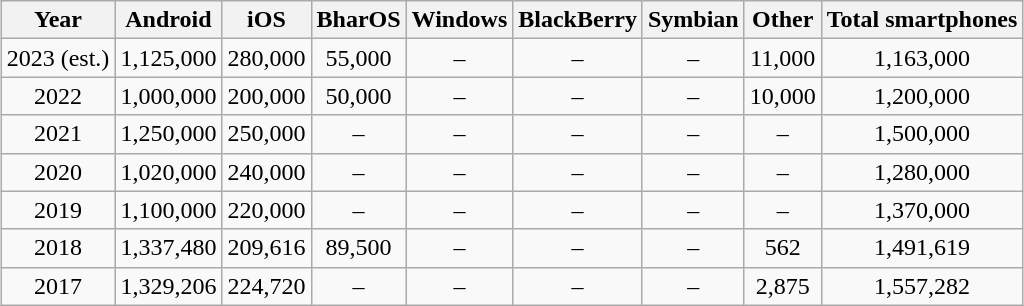<table class="wikitable" style="text-align:center; margin:auto;">
<tr>
<th>Year</th>
<th>Android</th>
<th>iOS</th>
<th>BharOS</th>
<th>Windows</th>
<th>BlackBerry</th>
<th>Symbian</th>
<th>Other</th>
<th>Total smartphones</th>
</tr>
<tr>
<td>2023 (est.)</td>
<td>1,125,000</td>
<td>280,000</td>
<td>55,000</td>
<td>–</td>
<td>–</td>
<td>–</td>
<td>11,000</td>
<td>1,163,000</td>
</tr>
<tr>
<td>2022</td>
<td>1,000,000</td>
<td>200,000</td>
<td>50,000</td>
<td>–</td>
<td>–</td>
<td>–</td>
<td>10,000</td>
<td>1,200,000</td>
</tr>
<tr>
<td>2021</td>
<td>1,250,000</td>
<td>250,000</td>
<td>–</td>
<td>–</td>
<td>–</td>
<td>–</td>
<td>–</td>
<td>1,500,000</td>
</tr>
<tr>
<td>2020</td>
<td>1,020,000</td>
<td>240,000</td>
<td>–</td>
<td>–</td>
<td>–</td>
<td>–</td>
<td>–</td>
<td>1,280,000</td>
</tr>
<tr>
<td>2019</td>
<td>1,100,000</td>
<td>220,000</td>
<td>–</td>
<td>–</td>
<td>–</td>
<td>–</td>
<td>–</td>
<td>1,370,000</td>
</tr>
<tr>
<td>2018</td>
<td>1,337,480</td>
<td>209,616</td>
<td>89,500</td>
<td>–</td>
<td>–</td>
<td>–</td>
<td>562</td>
<td>1,491,619</td>
</tr>
<tr>
<td>2017</td>
<td>1,329,206</td>
<td>224,720</td>
<td>–</td>
<td>–</td>
<td>–</td>
<td>–</td>
<td>2,875</td>
<td>1,557,282</td>
</tr>
</table>
